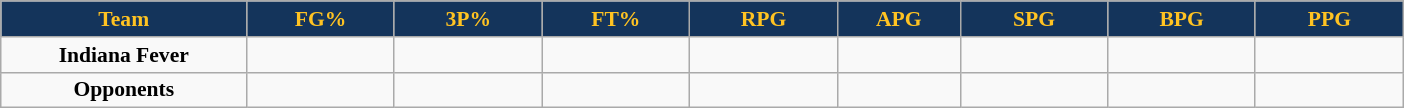<table class="wikitable sortable" style="text-align:center;font-size:90%">
<tr>
<th style="background:#14345B;color:#ffc322;" width="10%">Team</th>
<th style="background:#14345B;color:#ffc322;" width="6%">FG%</th>
<th style="background:#14345B;color:#ffc322;" width="6%">3P%</th>
<th style="background:#14345B;color:#ffc322;" width="6%">FT%</th>
<th style="background:#14345B;color:#ffc322;" width="6%">RPG</th>
<th style="background:#14345B;color:#ffc322;" width="5%">APG</th>
<th style="background:#14345B;color:#ffc322;" width="6%">SPG</th>
<th style="background:#14345B;color:#ffc322;" width="6%">BPG</th>
<th style="background:#14345B;color:#ffc322;" width="6%">PPG</th>
</tr>
<tr>
<td><strong>Indiana Fever</strong></td>
<td></td>
<td></td>
<td></td>
<td></td>
<td></td>
<td></td>
<td></td>
<td></td>
</tr>
<tr>
<td><strong>Opponents</strong></td>
<td></td>
<td></td>
<td></td>
<td></td>
<td></td>
<td></td>
<td></td>
<td></td>
</tr>
</table>
